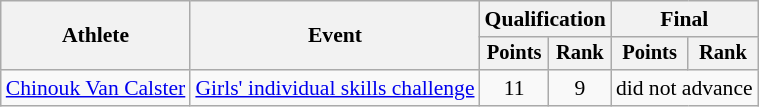<table class="wikitable" style="font-size:90%">
<tr>
<th rowspan=2>Athlete</th>
<th rowspan=2>Event</th>
<th colspan=2>Qualification</th>
<th colspan=2>Final</th>
</tr>
<tr style="font-size:95%">
<th>Points</th>
<th>Rank</th>
<th>Points</th>
<th>Rank</th>
</tr>
<tr align=center>
<td align=left><a href='#'>Chinouk Van Calster</a></td>
<td align=left><a href='#'>Girls' individual skills challenge</a></td>
<td>11</td>
<td>9</td>
<td colspan=2>did not advance</td>
</tr>
</table>
